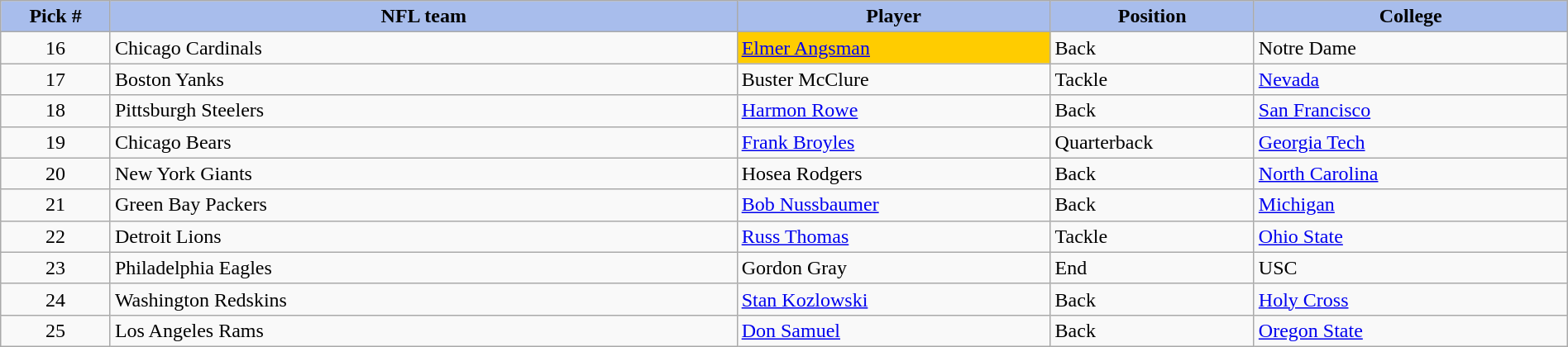<table class="wikitable sortable sortable" style="width: 100%">
<tr>
<th style="background:#A8BDEC;" width=7%>Pick #</th>
<th width=40% style="background:#A8BDEC;">NFL team</th>
<th width=20% style="background:#A8BDEC;">Player</th>
<th width=13% style="background:#A8BDEC;">Position</th>
<th style="background:#A8BDEC;">College</th>
</tr>
<tr>
<td align=center>16</td>
<td>Chicago Cardinals</td>
<td bgcolor="#FFCC00"><a href='#'>Elmer Angsman</a></td>
<td>Back</td>
<td>Notre Dame</td>
</tr>
<tr>
<td align=center>17</td>
<td>Boston Yanks</td>
<td>Buster McClure</td>
<td>Tackle</td>
<td><a href='#'>Nevada</a></td>
</tr>
<tr>
<td align=center>18</td>
<td>Pittsburgh Steelers</td>
<td><a href='#'>Harmon Rowe</a></td>
<td>Back</td>
<td><a href='#'>San Francisco</a></td>
</tr>
<tr>
<td align=center>19</td>
<td>Chicago Bears</td>
<td><a href='#'>Frank Broyles</a></td>
<td>Quarterback</td>
<td><a href='#'>Georgia Tech</a></td>
</tr>
<tr>
<td align=center>20</td>
<td>New York Giants</td>
<td>Hosea Rodgers</td>
<td>Back</td>
<td><a href='#'>North Carolina</a></td>
</tr>
<tr>
<td align=center>21</td>
<td>Green Bay Packers</td>
<td><a href='#'>Bob Nussbaumer</a></td>
<td>Back</td>
<td><a href='#'>Michigan</a></td>
</tr>
<tr>
<td align=center>22</td>
<td>Detroit Lions</td>
<td><a href='#'>Russ Thomas</a></td>
<td>Tackle</td>
<td><a href='#'>Ohio State</a></td>
</tr>
<tr>
<td align=center>23</td>
<td>Philadelphia Eagles</td>
<td>Gordon Gray</td>
<td>End</td>
<td>USC</td>
</tr>
<tr>
<td align=center>24</td>
<td>Washington Redskins</td>
<td><a href='#'>Stan Kozlowski</a></td>
<td>Back</td>
<td><a href='#'>Holy Cross</a></td>
</tr>
<tr>
<td align=center>25</td>
<td>Los Angeles Rams</td>
<td><a href='#'>Don Samuel</a></td>
<td>Back</td>
<td><a href='#'>Oregon State</a></td>
</tr>
</table>
